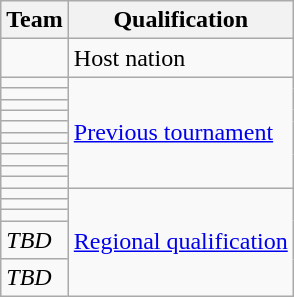<table class="wikitable sortable">
<tr>
<th>Team</th>
<th>Qualification</th>
</tr>
<tr>
<td></td>
<td>Host nation</td>
</tr>
<tr>
<td></td>
<td rowspan="10"><a href='#'>Previous tournament</a></td>
</tr>
<tr>
<td></td>
</tr>
<tr>
<td></td>
</tr>
<tr>
<td></td>
</tr>
<tr>
<td></td>
</tr>
<tr>
<td></td>
</tr>
<tr>
<td></td>
</tr>
<tr>
<td></td>
</tr>
<tr>
<td></td>
</tr>
<tr>
<td></td>
</tr>
<tr>
<td></td>
<td rowspan="5"><a href='#'>Regional qualification</a></td>
</tr>
<tr>
<td></td>
</tr>
<tr>
<td></td>
</tr>
<tr>
<td> <em>TBD</em></td>
</tr>
<tr>
<td> <em>TBD</em></td>
</tr>
</table>
